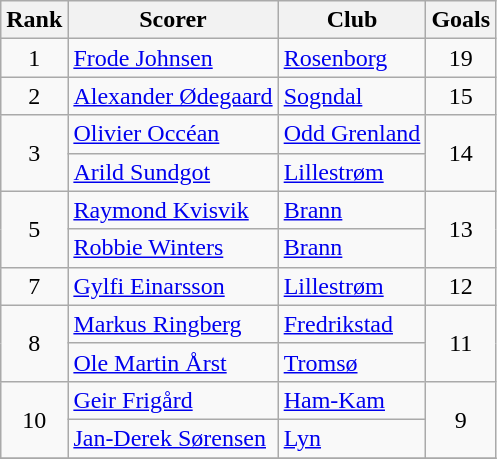<table class="wikitable">
<tr>
<th>Rank</th>
<th>Scorer</th>
<th>Club</th>
<th>Goals</th>
</tr>
<tr>
<td align=center>1</td>
<td> <a href='#'>Frode Johnsen</a></td>
<td><a href='#'>Rosenborg</a></td>
<td align=center>19</td>
</tr>
<tr>
<td align=center>2</td>
<td> <a href='#'>Alexander Ødegaard</a></td>
<td><a href='#'>Sogndal</a></td>
<td align=center>15</td>
</tr>
<tr>
<td rowspan=2 align=center>3</td>
<td> <a href='#'>Olivier Occéan</a></td>
<td><a href='#'>Odd Grenland</a></td>
<td rowspan=2 align=center>14</td>
</tr>
<tr>
<td> <a href='#'>Arild Sundgot</a></td>
<td><a href='#'>Lillestrøm</a></td>
</tr>
<tr>
<td rowspan=2 align=center>5</td>
<td> <a href='#'>Raymond Kvisvik</a></td>
<td><a href='#'>Brann</a></td>
<td rowspan=2 align=center>13</td>
</tr>
<tr>
<td> <a href='#'>Robbie Winters</a></td>
<td><a href='#'>Brann</a></td>
</tr>
<tr>
<td align=center>7</td>
<td> <a href='#'>Gylfi Einarsson</a></td>
<td><a href='#'>Lillestrøm</a></td>
<td align=center>12</td>
</tr>
<tr>
<td rowspan=2 align=center>8</td>
<td> <a href='#'>Markus Ringberg</a></td>
<td><a href='#'>Fredrikstad</a></td>
<td rowspan=2 align=center>11</td>
</tr>
<tr>
<td> <a href='#'>Ole Martin Årst</a></td>
<td><a href='#'>Tromsø</a></td>
</tr>
<tr>
<td rowspan=2 align=center>10</td>
<td> <a href='#'>Geir Frigård</a></td>
<td><a href='#'>Ham-Kam</a></td>
<td rowspan=2 align=center>9</td>
</tr>
<tr>
<td> <a href='#'>Jan-Derek Sørensen</a></td>
<td><a href='#'>Lyn</a></td>
</tr>
<tr>
</tr>
</table>
